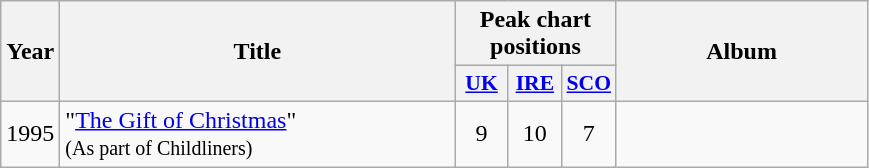<table class="wikitable" style="text-align:center;">
<tr>
<th rowspan="2" style="width:2em;">Year</th>
<th rowspan="2" style="width:16em;">Title</th>
<th colspan="3">Peak chart<br>positions</th>
<th rowspan="2" style="width:10em;">Album</th>
</tr>
<tr>
<th style="width:2em;font-size:90%;"><a href='#'>UK</a><br></th>
<th style="width:2em;font-size:90%;"><a href='#'>IRE</a><br></th>
<th style="width:2em;font-size:90%;"><a href='#'>SCO</a><br></th>
</tr>
<tr>
<td>1995</td>
<td style="text-align:left;">"<a href='#'>The Gift of Christmas</a>"<br><small>(As part of Childliners)</small></td>
<td>9</td>
<td>10</td>
<td>7</td>
<td></td>
</tr>
</table>
